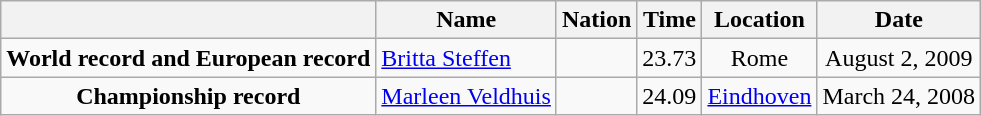<table class=wikitable style=text-align:center>
<tr>
<th></th>
<th>Name</th>
<th>Nation</th>
<th>Time</th>
<th>Location</th>
<th>Date</th>
</tr>
<tr>
<td><strong>World record and European record</strong></td>
<td align=left><a href='#'>Britta Steffen</a></td>
<td align=left></td>
<td align=left>23.73</td>
<td>Rome</td>
<td>August 2, 2009</td>
</tr>
<tr>
<td><strong>Championship record</strong></td>
<td align=left><a href='#'>Marleen Veldhuis</a></td>
<td align=left></td>
<td align=left>24.09</td>
<td><a href='#'>Eindhoven</a></td>
<td>March 24, 2008</td>
</tr>
</table>
